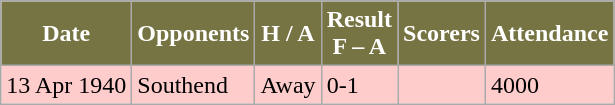<table class="wikitable">
<tr>
<th ! style="background:#767442; color:#FFFFFF; text-align:center;">Date</th>
<th ! style="background:#767442; color:#FFFFFF; text-align:center;">Opponents</th>
<th ! style="background:#767442; color:#FFFFFF; text-align:center;">H / A</th>
<th ! style="background:#767442; color:#FFFFFF; text-align:center;">Result<br>F – A</th>
<th ! style="background:#767442; color:#FFFFFF; text-align:center;">Scorers</th>
<th ! style="background:#767442; color:#FFFFFF; text-align:center;">Attendance</th>
</tr>
<tr bgcolor="#ffcccc">
<td>13 Apr 1940</td>
<td>Southend</td>
<td>Away</td>
<td>0-1</td>
<td></td>
<td>4000</td>
</tr>
</table>
